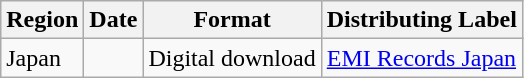<table class="wikitable">
<tr>
<th>Region</th>
<th>Date</th>
<th>Format</th>
<th>Distributing Label</th>
</tr>
<tr>
<td rowspan="1">Japan</td>
<td></td>
<td>Digital download</td>
<td rowspan="1"><a href='#'>EMI Records Japan</a></td>
</tr>
</table>
